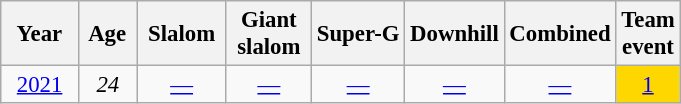<table class=wikitable style="text-align:center ; font-size:95%;">
<tr>
<th>  Year  </th>
<th> Age </th>
<th> Slalom </th>
<th> Giant <br> slalom </th>
<th>Super-G</th>
<th>Downhill</th>
<th>Combined</th>
<th>Team<br>event</th>
</tr>
<tr>
<td><a href='#'>2021</a></td>
<td><em>24</em></td>
<td><a href='#'>—</a></td>
<td><a href='#'>—</a></td>
<td><a href='#'>—</a></td>
<td><a href='#'>—</a></td>
<td><a href='#'>—</a></td>
<td style="background:gold;"><a href='#'>1</a></td>
</tr>
</table>
